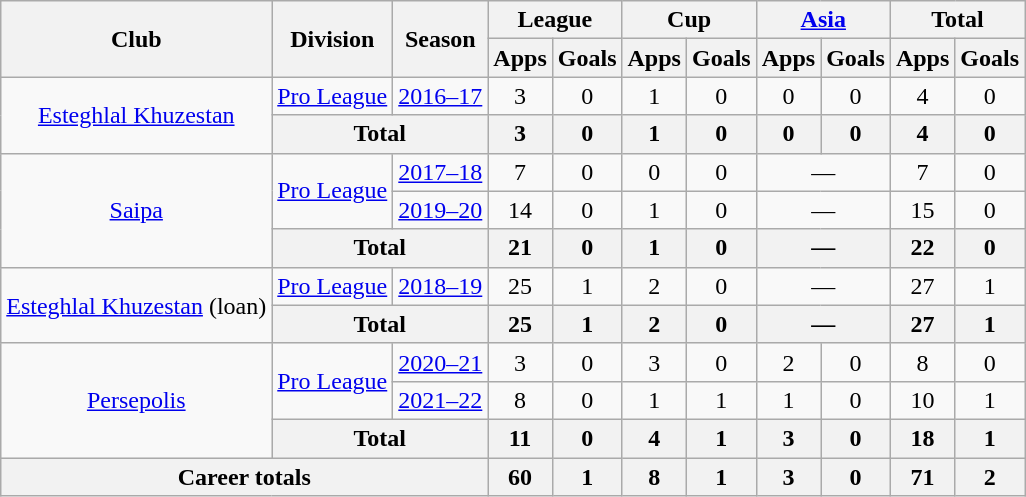<table class="wikitable" style="text-align: center;">
<tr>
<th rowspan="2">Club</th>
<th rowspan="2">Division</th>
<th rowspan="2">Season</th>
<th colspan="2">League</th>
<th colspan="2">Cup</th>
<th colspan="2"><a href='#'>Asia</a></th>
<th colspan="2">Total</th>
</tr>
<tr>
<th>Apps</th>
<th>Goals</th>
<th>Apps</th>
<th>Goals</th>
<th>Apps</th>
<th>Goals</th>
<th>Apps</th>
<th>Goals</th>
</tr>
<tr>
<td rowspan="2"><a href='#'>Esteghlal Khuzestan</a></td>
<td rowspan="1"><a href='#'>Pro League</a></td>
<td><a href='#'>2016–17</a></td>
<td>3</td>
<td>0</td>
<td>1</td>
<td>0</td>
<td>0</td>
<td>0</td>
<td>4</td>
<td>0</td>
</tr>
<tr>
<th colspan="2">Total</th>
<th>3</th>
<th>0</th>
<th>1</th>
<th>0</th>
<th>0</th>
<th>0</th>
<th>4</th>
<th>0</th>
</tr>
<tr>
<td rowspan="3"><a href='#'>Saipa</a></td>
<td rowspan="2"><a href='#'>Pro League</a></td>
<td><a href='#'>2017–18</a></td>
<td>7</td>
<td>0</td>
<td>0</td>
<td>0</td>
<td colspan=2>—</td>
<td>7</td>
<td>0</td>
</tr>
<tr>
<td><a href='#'>2019–20</a></td>
<td>14</td>
<td>0</td>
<td>1</td>
<td>0</td>
<td colspan=2>—</td>
<td>15</td>
<td>0</td>
</tr>
<tr>
<th colspan="2">Total</th>
<th>21</th>
<th>0</th>
<th>1</th>
<th>0</th>
<th colspan=2>—</th>
<th>22</th>
<th>0</th>
</tr>
<tr>
<td rowspan="2"><a href='#'>Esteghlal Khuzestan</a> (loan)</td>
<td rowspan="1"><a href='#'>Pro League</a></td>
<td><a href='#'>2018–19</a></td>
<td>25</td>
<td>1</td>
<td>2</td>
<td>0</td>
<td colspan=2>—</td>
<td>27</td>
<td>1</td>
</tr>
<tr>
<th colspan="2">Total</th>
<th>25</th>
<th>1</th>
<th>2</th>
<th>0</th>
<th colspan=2>—</th>
<th>27</th>
<th>1</th>
</tr>
<tr>
<td rowspan="3"><a href='#'>Persepolis</a></td>
<td rowspan="2"><a href='#'>Pro League</a></td>
<td><a href='#'>2020–21</a></td>
<td>3</td>
<td>0</td>
<td>3</td>
<td>0</td>
<td>2</td>
<td>0</td>
<td>8</td>
<td>0</td>
</tr>
<tr>
<td><a href='#'>2021–22</a></td>
<td>8</td>
<td>0</td>
<td>1</td>
<td>1</td>
<td>1</td>
<td>0</td>
<td>10</td>
<td>1</td>
</tr>
<tr>
<th colspan="2">Total</th>
<th>11</th>
<th>0</th>
<th>4</th>
<th>1</th>
<th>3</th>
<th>0</th>
<th>18</th>
<th>1</th>
</tr>
<tr>
<th colspan=3>Career totals</th>
<th>60</th>
<th>1</th>
<th>8</th>
<th>1</th>
<th>3</th>
<th>0</th>
<th>71</th>
<th>2</th>
</tr>
</table>
